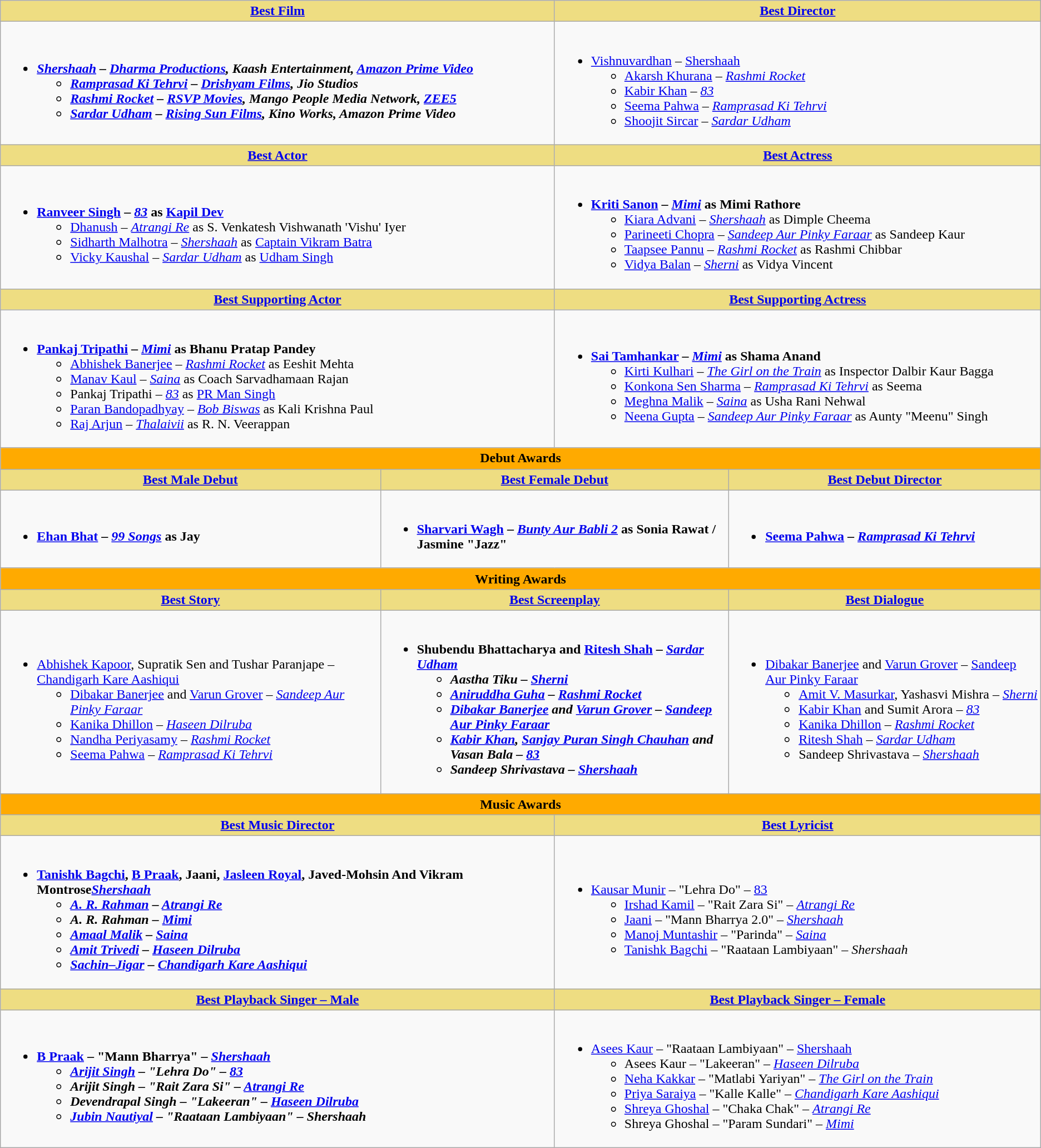<table class="wikitable">
<tr>
<th colspan=3 style="background:#EEDD82;"><a href='#'>Best Film</a></th>
<th colspan=3 style="background:#EEDD82;"><a href='#'>Best Director</a></th>
</tr>
<tr>
<td colspan=3><br><ul><li><strong><em><a href='#'>Shershaah</a><em> – <a href='#'>Dharma Productions</a>, Kaash Entertainment, <a href='#'>Amazon Prime Video</a><strong><ul><li></em><a href='#'>Ramprasad Ki Tehrvi</a><em> – <a href='#'>Drishyam Films</a>, Jio Studios</li><li></em><a href='#'>Rashmi Rocket</a><em> – <a href='#'>RSVP Movies</a>, Mango People Media Network, <a href='#'>ZEE5</a></li><li></em><a href='#'>Sardar Udham</a><em> – <a href='#'>Rising Sun Films</a>, Kino Works, Amazon Prime Video</li></ul></li></ul></td>
<td colspan=3><br><ul><li></strong><a href='#'>Vishnuvardhan</a> – </em><a href='#'>Shershaah</a></em></strong><ul><li><a href='#'>Akarsh Khurana</a> – <em><a href='#'>Rashmi Rocket</a></em></li><li><a href='#'>Kabir Khan</a> – <em><a href='#'>83</a></em></li><li><a href='#'>Seema Pahwa</a> – <em><a href='#'>Ramprasad Ki Tehrvi</a></em></li><li><a href='#'>Shoojit Sircar</a> – <em><a href='#'>Sardar Udham</a></em></li></ul></li></ul></td>
</tr>
<tr>
<th colspan=3 style="background:#EEDD82;"><a href='#'>Best Actor</a></th>
<th colspan=3 style="background:#EEDD82;"><a href='#'>Best Actress</a></th>
</tr>
<tr>
<td colspan=3><br><ul><li><strong><a href='#'>Ranveer Singh</a> – <em><a href='#'>83</a></em> as <a href='#'>Kapil Dev</a></strong><ul><li><a href='#'>Dhanush</a> – <em><a href='#'>Atrangi Re</a></em> as S. Venkatesh Vishwanath 'Vishu' Iyer</li><li><a href='#'>Sidharth Malhotra</a> – <em><a href='#'>Shershaah</a></em> as <a href='#'>Captain Vikram Batra</a></li><li><a href='#'>Vicky Kaushal</a> – <em><a href='#'>Sardar Udham</a></em> as <a href='#'>Udham Singh</a></li></ul></li></ul></td>
<td colspan=3><br><ul><li><strong><a href='#'>Kriti Sanon</a> – <em><a href='#'>Mimi</a></em> as Mimi Rathore</strong><ul><li><a href='#'>Kiara Advani</a> – <em><a href='#'>Shershaah</a></em> as Dimple Cheema</li><li><a href='#'>Parineeti Chopra</a> – <em><a href='#'>Sandeep Aur Pinky Faraar</a></em> as Sandeep Kaur</li><li><a href='#'>Taapsee Pannu</a> – <em><a href='#'>Rashmi Rocket</a></em> as Rashmi Chibbar</li><li><a href='#'>Vidya Balan</a> – <em><a href='#'>Sherni</a></em> as Vidya Vincent</li></ul></li></ul></td>
</tr>
<tr>
<th colspan=3 style="background:#EEDD82;"><a href='#'>Best Supporting Actor</a></th>
<th colspan=3 style="background:#EEDD82;"><a href='#'>Best Supporting Actress</a></th>
</tr>
<tr>
<td colspan=3><br><ul><li><strong><a href='#'>Pankaj Tripathi</a> – <em><a href='#'>Mimi</a></em> as Bhanu Pratap Pandey</strong><ul><li><a href='#'>Abhishek Banerjee</a> – <em><a href='#'>Rashmi Rocket</a></em> as Eeshit Mehta</li><li><a href='#'>Manav Kaul</a> – <em><a href='#'>Saina</a></em> as Coach Sarvadhamaan Rajan</li><li>Pankaj Tripathi – <em><a href='#'>83</a></em> as <a href='#'>PR Man Singh</a></li><li><a href='#'>Paran Bandopadhyay</a> – <em><a href='#'>Bob Biswas</a></em> as Kali Krishna Paul</li><li><a href='#'>Raj Arjun</a> – <em><a href='#'>Thalaivii</a></em> as R. N. Veerappan</li></ul></li></ul></td>
<td colspan=3><br><ul><li><strong><a href='#'>Sai Tamhankar</a> – <em><a href='#'>Mimi</a></em> as Shama Anand</strong><ul><li><a href='#'>Kirti Kulhari</a> – <em><a href='#'>The Girl on the Train</a></em> as Inspector Dalbir Kaur Bagga</li><li><a href='#'>Konkona Sen Sharma</a> – <em><a href='#'>Ramprasad Ki Tehrvi</a></em> as Seema</li><li><a href='#'>Meghna Malik</a> – <em><a href='#'>Saina</a></em> as Usha Rani Nehwal</li><li><a href='#'>Neena Gupta</a> – <em><a href='#'>Sandeep Aur Pinky Faraar</a></em> as Aunty "Meenu" Singh</li></ul></li></ul></td>
</tr>
<tr>
<th style="background:#FFAA00;" colspan=6>Debut Awards</th>
</tr>
<tr>
<th colspan=2 style="background:#EEDD82;"><a href='#'>Best Male Debut</a></th>
<th colspan=2 style="background:#EEDD82;"><a href='#'>Best Female Debut</a></th>
<th colspan=2 style="background:#EEDD82;"><a href='#'>Best Debut Director</a></th>
</tr>
<tr>
<td colspan=2><br><ul><li><strong><a href='#'>Ehan Bhat</a> – <em><a href='#'>99 Songs</a></em> as Jay</strong></li></ul></td>
<td colspan=2><br><ul><li><strong><a href='#'>Sharvari Wagh</a> – <em><a href='#'>Bunty Aur Babli 2</a></em> as Sonia Rawat / Jasmine "Jazz"</strong></li></ul></td>
<td colspan=2><br><ul><li><strong><a href='#'>Seema Pahwa</a> – <em><a href='#'>Ramprasad Ki Tehrvi</a><strong><em></li></ul></td>
</tr>
<tr>
<th style="background:#FFAA00;" colspan=6>Writing Awards</th>
</tr>
<tr>
<th colspan=2 style="background:#EEDD82;"><a href='#'>Best Story</a></th>
<th colspan=2 style="background:#EEDD82;"><a href='#'>Best Screenplay</a></th>
<th colspan=2 style="background:#EEDD82;"><a href='#'>Best Dialogue</a></th>
</tr>
<tr>
<td colspan=2><br><ul><li></strong><a href='#'>Abhishek Kapoor</a>, Supratik Sen and Tushar Paranjape – </em><a href='#'>Chandigarh Kare Aashiqui</a></em></strong><ul><li><a href='#'>Dibakar Banerjee</a> and <a href='#'>Varun Grover</a> – <em><a href='#'>Sandeep Aur Pinky Faraar</a></em></li><li><a href='#'>Kanika Dhillon</a> – <em><a href='#'>Haseen Dilruba</a></em></li><li><a href='#'>Nandha Periyasamy</a> – <em><a href='#'>Rashmi Rocket</a></em></li><li><a href='#'>Seema Pahwa</a> – <em><a href='#'>Ramprasad Ki Tehrvi</a></em></li></ul></li></ul></td>
<td colspan=2><br><ul><li><strong>Shubendu Bhattacharya and <a href='#'>Ritesh Shah</a> – <em><a href='#'>Sardar Udham</a><strong><em><ul><li>Aastha Tiku – </em><a href='#'>Sherni</a><em></li><li><a href='#'>Aniruddha Guha</a> – </em><a href='#'>Rashmi Rocket</a><em></li><li><a href='#'>Dibakar Banerjee</a> and <a href='#'>Varun Grover</a> – </em><a href='#'>Sandeep Aur Pinky Faraar</a><em></li><li><a href='#'>Kabir Khan</a>, <a href='#'>Sanjay Puran Singh Chauhan</a> and Vasan Bala – </em><a href='#'>83</a><em></li><li>Sandeep Shrivastava – </em><a href='#'>Shershaah</a><em></li></ul></li></ul></td>
<td colspan=2><br><ul><li></strong><a href='#'>Dibakar Banerjee</a> and <a href='#'>Varun Grover</a> – </em><a href='#'>Sandeep Aur Pinky Faraar</a></em></strong><ul><li><a href='#'>Amit V. Masurkar</a>, Yashasvi Mishra – <em><a href='#'>Sherni</a></em></li><li><a href='#'>Kabir Khan</a> and Sumit Arora – <em><a href='#'>83</a></em></li><li><a href='#'>Kanika Dhillon</a> – <em><a href='#'>Rashmi Rocket</a></em></li><li><a href='#'>Ritesh Shah</a> – <em><a href='#'>Sardar Udham</a></em></li><li>Sandeep Shrivastava – <em><a href='#'>Shershaah</a></em></li></ul></li></ul></td>
</tr>
<tr>
<th style="background:#FFAA00;" colspan=6>Music Awards</th>
</tr>
<tr>
<th colspan=3 style="background:#EEDD82;"><a href='#'>Best Music Director</a></th>
<th colspan=3 style="background:#EEDD82;"><a href='#'>Best Lyricist</a></th>
</tr>
<tr>
<td colspan=3><br><ul><li><strong><a href='#'>Tanishk Bagchi</a>, <a href='#'>B Praak</a>, Jaani, <a href='#'>Jasleen Royal</a>, Javed-Mohsin And Vikram Montrose<em><a href='#'>Shershaah</a><strong><em><ul><li><a href='#'>A. R. Rahman</a> – </em><a href='#'>Atrangi Re</a><em></li><li>A. R. Rahman – </em><a href='#'>Mimi</a><em></li><li><a href='#'>Amaal Malik</a> – </em><a href='#'>Saina</a><em></li><li><a href='#'>Amit Trivedi</a> – </em><a href='#'>Haseen Dilruba</a><em></li><li><a href='#'>Sachin–Jigar</a> – </em><a href='#'>Chandigarh Kare Aashiqui</a><em></li></ul></li></ul></td>
<td colspan=3><br><ul><li></strong><a href='#'>Kausar Munir</a> – "Lehra Do" – </em><a href='#'>83</a></em></strong><ul><li><a href='#'>Irshad Kamil</a> – "Rait Zara Si" – <em><a href='#'>Atrangi Re</a></em></li><li><a href='#'>Jaani</a> – "Mann Bharrya 2.0" – <em><a href='#'>Shershaah</a></em></li><li><a href='#'>Manoj Muntashir</a> – "Parinda" – <em><a href='#'>Saina</a></em></li><li><a href='#'>Tanishk Bagchi</a> – "Raataan Lambiyaan" – <em>Shershaah</em></li></ul></li></ul></td>
</tr>
<tr>
<th colspan=3 style="background:#EEDD82;"><a href='#'>Best Playback Singer – Male</a></th>
<th colspan=3 style="background:#EEDD82;"><a href='#'>Best Playback Singer – Female</a></th>
</tr>
<tr>
<td colspan=3><br><ul><li><strong><a href='#'>B Praak</a> – "Mann Bharrya" – <em><a href='#'>Shershaah</a><strong><em><ul><li><a href='#'>Arijit Singh</a> – "Lehra Do" – </em><a href='#'>83</a><em></li><li>Arijit Singh – "Rait Zara Si" – </em><a href='#'>Atrangi Re</a><em></li><li>Devendrapal Singh – "Lakeeran" – </em><a href='#'>Haseen Dilruba</a><em></li><li><a href='#'>Jubin Nautiyal</a> – "Raataan Lambiyaan" – </em>Shershaah<em></li></ul></li></ul></td>
<td colspan=3><br><ul><li></strong><a href='#'>Asees Kaur</a> – "Raataan Lambiyaan" – </em><a href='#'>Shershaah</a></em></strong><ul><li>Asees Kaur – "Lakeeran" – <em><a href='#'>Haseen Dilruba</a></em></li><li><a href='#'>Neha Kakkar</a> – "Matlabi Yariyan" – <em><a href='#'>The Girl on the Train</a></em></li><li><a href='#'>Priya Saraiya</a> – "Kalle Kalle" – <em><a href='#'>Chandigarh Kare Aashiqui</a></em></li><li><a href='#'>Shreya Ghoshal</a> – "Chaka Chak" – <em><a href='#'>Atrangi Re</a></em></li><li>Shreya Ghoshal – "Param Sundari" – <em><a href='#'>Mimi</a></em></li></ul></li></ul></td>
</tr>
</table>
